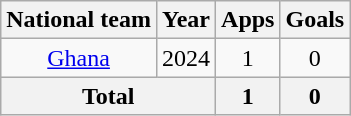<table class="wikitable" style="text-align:center">
<tr>
<th>National team</th>
<th>Year</th>
<th>Apps</th>
<th>Goals</th>
</tr>
<tr>
<td rowspan="1"><a href='#'>Ghana</a></td>
<td>2024</td>
<td>1</td>
<td>0</td>
</tr>
<tr>
<th colspan="2">Total</th>
<th>1</th>
<th>0</th>
</tr>
</table>
